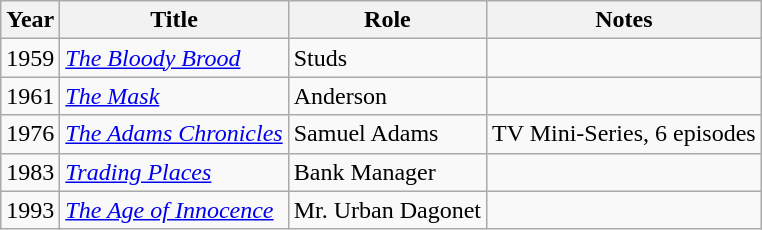<table class="wikitable">
<tr>
<th>Year</th>
<th>Title</th>
<th>Role</th>
<th>Notes</th>
</tr>
<tr>
<td>1959</td>
<td><em><a href='#'>The Bloody Brood</a></em></td>
<td>Studs</td>
<td></td>
</tr>
<tr>
<td>1961</td>
<td><em><a href='#'>The Mask</a></em></td>
<td>Anderson</td>
<td></td>
</tr>
<tr>
<td>1976</td>
<td><em><a href='#'>The Adams Chronicles</a></em></td>
<td>Samuel Adams</td>
<td>TV Mini-Series, 6 episodes</td>
</tr>
<tr>
<td>1983</td>
<td><em><a href='#'>Trading Places</a></em></td>
<td>Bank Manager</td>
<td></td>
</tr>
<tr>
<td>1993</td>
<td><em><a href='#'>The Age of Innocence</a></em></td>
<td>Mr. Urban Dagonet</td>
<td></td>
</tr>
</table>
